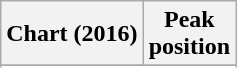<table class="wikitable sortable">
<tr>
<th>Chart (2016)</th>
<th>Peak<br>position</th>
</tr>
<tr>
</tr>
<tr>
</tr>
</table>
